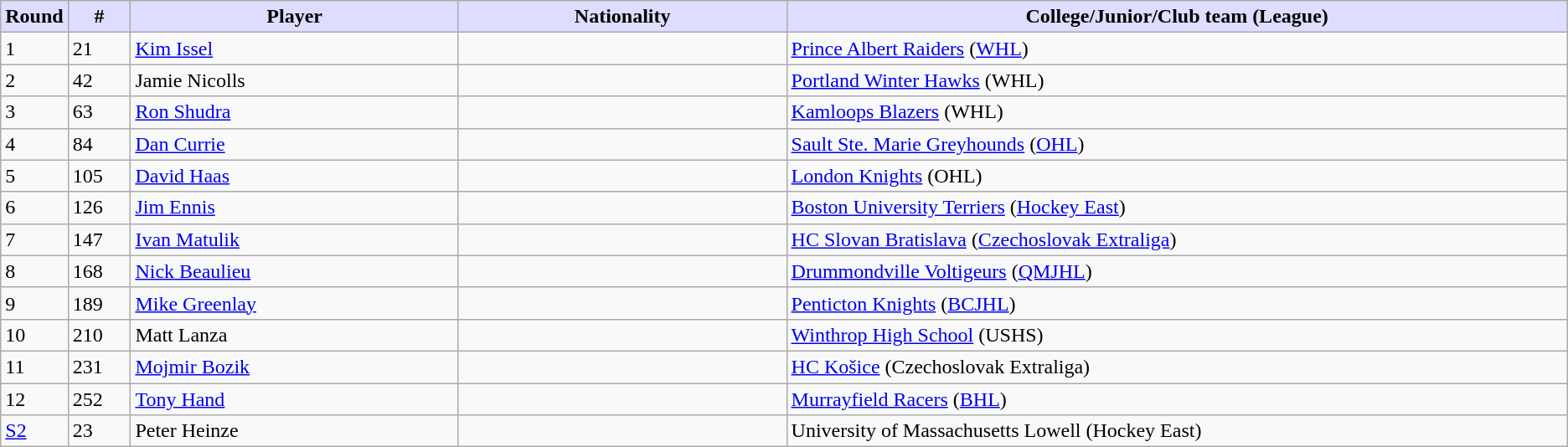<table class="wikitable">
<tr style="text-align:center;">
<th style="background:#ddf; width:4.0%;">Round</th>
<th style="background:#ddf; width:4.0%;">#</th>
<th style="background:#ddf; width:21.0%;">Player</th>
<th style="background:#ddf; width:21.0%;">Nationality</th>
<th style="background:#ddf; width:100.0%;">College/Junior/Club team (League)</th>
</tr>
<tr>
<td>1</td>
<td>21</td>
<td><a href='#'>Kim Issel</a></td>
<td></td>
<td><a href='#'>Prince Albert Raiders</a> (<a href='#'>WHL</a>)</td>
</tr>
<tr>
<td>2</td>
<td>42</td>
<td>Jamie Nicolls</td>
<td></td>
<td><a href='#'>Portland Winter Hawks</a> (WHL)</td>
</tr>
<tr>
<td>3</td>
<td>63</td>
<td><a href='#'>Ron Shudra</a></td>
<td></td>
<td><a href='#'>Kamloops Blazers</a> (WHL)</td>
</tr>
<tr>
<td>4</td>
<td>84</td>
<td><a href='#'>Dan Currie</a></td>
<td></td>
<td><a href='#'>Sault Ste. Marie Greyhounds</a> (<a href='#'>OHL</a>)</td>
</tr>
<tr>
<td>5</td>
<td>105</td>
<td><a href='#'>David Haas</a></td>
<td></td>
<td><a href='#'>London Knights</a> (OHL)</td>
</tr>
<tr>
<td>6</td>
<td>126</td>
<td><a href='#'>Jim Ennis</a></td>
<td></td>
<td><a href='#'>Boston University Terriers</a> (<a href='#'>Hockey East</a>)</td>
</tr>
<tr>
<td>7</td>
<td>147</td>
<td><a href='#'>Ivan Matulik</a></td>
<td></td>
<td><a href='#'>HC Slovan Bratislava</a> (<a href='#'>Czechoslovak Extraliga</a>)</td>
</tr>
<tr>
<td>8</td>
<td>168</td>
<td><a href='#'>Nick Beaulieu</a></td>
<td></td>
<td><a href='#'>Drummondville Voltigeurs</a> (<a href='#'>QMJHL</a>)</td>
</tr>
<tr>
<td>9</td>
<td>189</td>
<td><a href='#'>Mike Greenlay</a></td>
<td></td>
<td><a href='#'>Penticton Knights</a> (<a href='#'>BCJHL</a>)</td>
</tr>
<tr>
<td>10</td>
<td>210</td>
<td>Matt Lanza</td>
<td></td>
<td><a href='#'>Winthrop High School</a> (USHS)</td>
</tr>
<tr>
<td>11</td>
<td>231</td>
<td><a href='#'>Mojmir Bozik</a></td>
<td></td>
<td><a href='#'>HC Košice</a> (Czechoslovak Extraliga)</td>
</tr>
<tr>
<td>12</td>
<td>252</td>
<td><a href='#'>Tony Hand</a></td>
<td></td>
<td><a href='#'>Murrayfield Racers</a> (<a href='#'>BHL</a>)</td>
</tr>
<tr>
<td><a href='#'>S2</a></td>
<td>23</td>
<td>Peter Heinze</td>
<td></td>
<td>University of Massachusetts Lowell (Hockey East)</td>
</tr>
</table>
